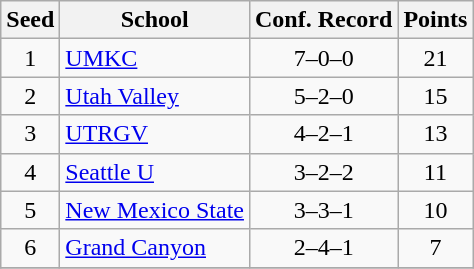<table class="wikitable" style="white-space:nowrap;text-align:center">
<tr>
<th>Seed</th>
<th>School</th>
<th>Conf. Record</th>
<th>Points</th>
</tr>
<tr>
<td>1</td>
<td align=left><a href='#'>UMKC</a></td>
<td>7–0–0</td>
<td>21</td>
</tr>
<tr>
<td>2</td>
<td align=left><a href='#'>Utah Valley</a></td>
<td>5–2–0</td>
<td>15</td>
</tr>
<tr>
<td>3</td>
<td align=left><a href='#'>UTRGV</a></td>
<td>4–2–1</td>
<td>13</td>
</tr>
<tr>
<td>4</td>
<td align=left><a href='#'>Seattle U</a></td>
<td>3–2–2</td>
<td>11</td>
</tr>
<tr>
<td>5</td>
<td align=left><a href='#'>New Mexico State</a></td>
<td>3–3–1</td>
<td>10</td>
</tr>
<tr>
<td>6</td>
<td align=left><a href='#'>Grand Canyon</a></td>
<td>2–4–1</td>
<td>7</td>
</tr>
<tr>
</tr>
</table>
